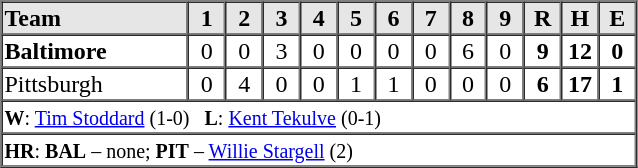<table border=1 cellspacing=0 width=425 style="margin-left:3em;">
<tr style="text-align:center; background-color:#e6e6e6;">
<th align=left width=25%>Team</th>
<th width=5%>1</th>
<th width=5%>2</th>
<th width=5%>3</th>
<th width=5%>4</th>
<th width=5%>5</th>
<th width=5%>6</th>
<th width=5%>7</th>
<th width=5%>8</th>
<th width=5%>9</th>
<th width=5%>R</th>
<th width=5%>H</th>
<th width=5%>E</th>
</tr>
<tr style="text-align:center;">
<td align=left><strong>Baltimore</strong></td>
<td>0</td>
<td>0</td>
<td>3</td>
<td>0</td>
<td>0</td>
<td>0</td>
<td>0</td>
<td>6</td>
<td>0</td>
<td><strong>9</strong></td>
<td><strong>12</strong></td>
<td><strong>0</strong></td>
</tr>
<tr style="text-align:center;">
<td align=left>Pittsburgh</td>
<td>0</td>
<td>4</td>
<td>0</td>
<td>0</td>
<td>1</td>
<td>1</td>
<td>0</td>
<td>0</td>
<td>0</td>
<td><strong>6</strong></td>
<td><strong>17</strong></td>
<td><strong>1</strong></td>
</tr>
<tr style="text-align:left;">
<td colspan=13><small><strong>W</strong>: <a href='#'>Tim Stoddard</a> (1-0)   <strong>L</strong>: <a href='#'>Kent Tekulve</a> (0-1)</small></td>
</tr>
<tr style="text-align:left;">
<td colspan=13><small><strong>HR</strong>: <strong>BAL</strong> – none; <strong>PIT</strong> – <a href='#'>Willie Stargell</a> (2)</small></td>
</tr>
</table>
